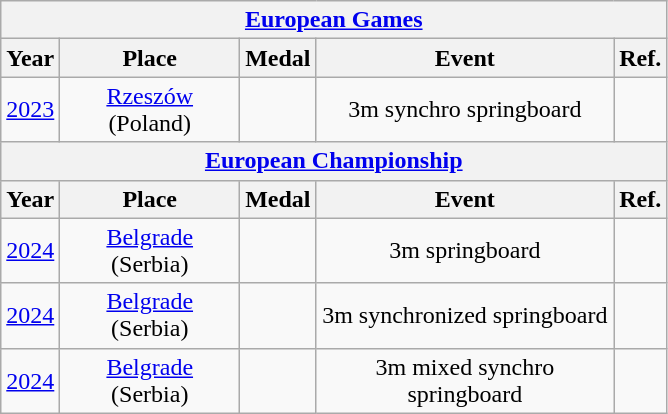<table class="wikitable center col2izq" style="text-align:center;width:445px;">
<tr>
<th colspan="5"><a href='#'>European Games</a></th>
</tr>
<tr>
<th>Year</th>
<th>Place</th>
<th>Medal</th>
<th>Event</th>
<th>Ref.</th>
</tr>
<tr>
<td><a href='#'>2023</a></td>
<td><a href='#'>Rzeszów</a> (Poland)</td>
<td></td>
<td>3m synchro springboard</td>
<td></td>
</tr>
<tr>
<th colspan="5"><a href='#'>European Championship</a></th>
</tr>
<tr>
<th>Year</th>
<th>Place</th>
<th>Medal</th>
<th>Event</th>
<th>Ref.</th>
</tr>
<tr>
<td><a href='#'>2024</a></td>
<td><a href='#'>Belgrade</a> (Serbia)</td>
<td></td>
<td>3m springboard</td>
<td></td>
</tr>
<tr>
<td><a href='#'>2024</a></td>
<td><a href='#'>Belgrade</a> (Serbia)</td>
<td></td>
<td>3m synchronized springboard</td>
<td></td>
</tr>
<tr>
<td><a href='#'>2024</a></td>
<td><a href='#'>Belgrade</a> (Serbia)</td>
<td></td>
<td>3m mixed synchro springboard</td>
<td></td>
</tr>
</table>
